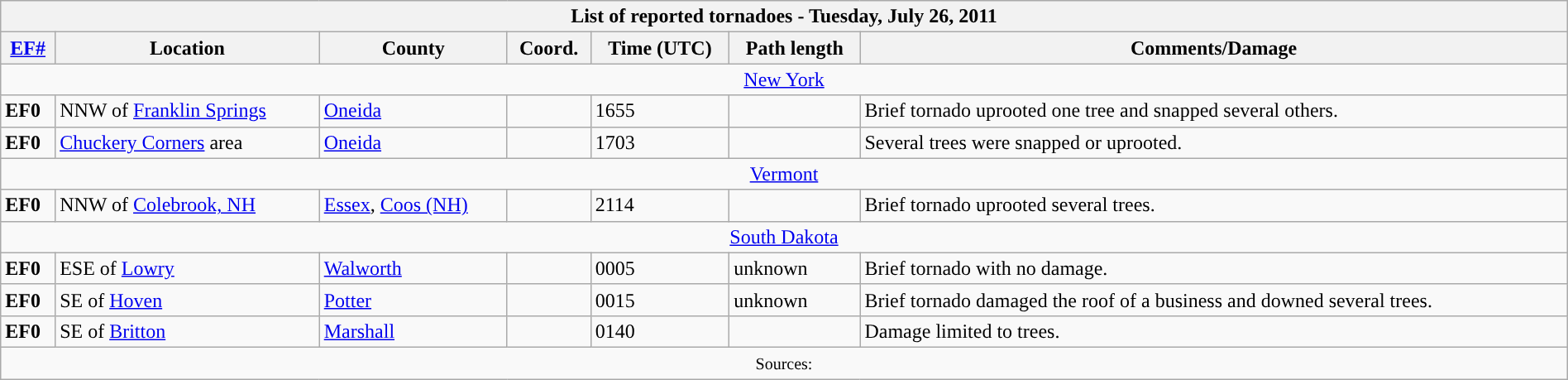<table class="wikitable collapsible" width="100%">
<tr>
<th colspan="7">List of reported tornadoes - Tuesday, July 26, 2011</th>
</tr>
<tr>
<th><a href='#'>EF#</a></th>
<th>Location</th>
<th>County</th>
<th>Coord.</th>
<th>Time (UTC)</th>
<th>Path length</th>
<th>Comments/Damage</th>
</tr>
<tr>
<td colspan="7" align=center><a href='#'>New York</a></td>
</tr>
<tr>
<td><strong>EF0</strong></td>
<td>NNW of <a href='#'>Franklin Springs</a></td>
<td><a href='#'>Oneida</a></td>
<td></td>
<td>1655</td>
<td></td>
<td>Brief tornado uprooted one tree and snapped several others.</td>
</tr>
<tr>
<td><strong>EF0</strong></td>
<td><a href='#'>Chuckery Corners</a> area</td>
<td><a href='#'>Oneida</a></td>
<td></td>
<td>1703</td>
<td></td>
<td>Several trees were snapped or uprooted.</td>
</tr>
<tr>
<td colspan="7" align=center><a href='#'>Vermont</a></td>
</tr>
<tr>
<td><strong>EF0</strong></td>
<td>NNW of <a href='#'>Colebrook, NH</a></td>
<td><a href='#'>Essex</a>, <a href='#'>Coos (NH)</a></td>
<td></td>
<td>2114</td>
<td></td>
<td>Brief tornado uprooted several trees.</td>
</tr>
<tr>
<td colspan="7" align=center><a href='#'>South Dakota</a></td>
</tr>
<tr>
<td><strong>EF0</strong></td>
<td>ESE of <a href='#'>Lowry</a></td>
<td><a href='#'>Walworth</a></td>
<td></td>
<td>0005</td>
<td>unknown</td>
<td>Brief tornado with no damage.</td>
</tr>
<tr>
<td><strong>EF0</strong></td>
<td>SE of <a href='#'>Hoven</a></td>
<td><a href='#'>Potter</a></td>
<td></td>
<td>0015</td>
<td>unknown</td>
<td>Brief tornado damaged the roof of a business and downed several trees.</td>
</tr>
<tr>
<td><strong>EF0</strong></td>
<td>SE of <a href='#'>Britton</a></td>
<td><a href='#'>Marshall</a></td>
<td></td>
<td>0140</td>
<td></td>
<td>Damage limited to trees.</td>
</tr>
<tr>
<td colspan="7" align=center><small>Sources:  </small></td>
</tr>
</table>
